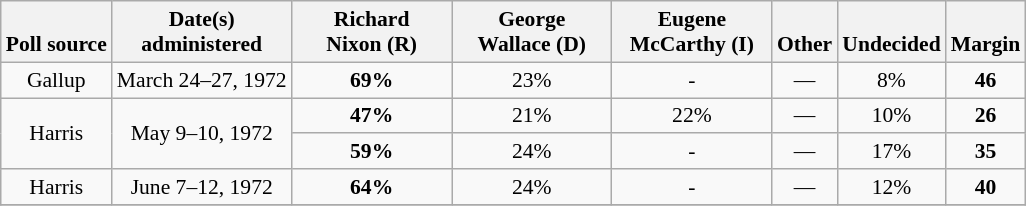<table class="wikitable sortable" style="text-align:center;font-size:90%;line-height:17px">
<tr valign= bottom>
<th>Poll source</th>
<th>Date(s)<br>administered</th>
<th class="unsortable" style="width:100px;">Richard<br>Nixon (R)</th>
<th class="unsortable" style="width:100px;">George<br>Wallace (D)</th>
<th class="unsortable" style="width:100px;">Eugene<br>McCarthy (I)</th>
<th class="unsortable">Other</th>
<th class="unsortable">Undecided</th>
<th>Margin</th>
</tr>
<tr>
<td align="center">Gallup</td>
<td>March 24–27, 1972</td>
<td><strong>69%</strong></td>
<td align="center">23%</td>
<td align="center">-</td>
<td align="center">—</td>
<td align="center">8%</td>
<td><strong>46</strong></td>
</tr>
<tr>
<td rowspan=2 align="center">Harris</td>
<td rowspan=2>May 9–10, 1972</td>
<td><strong>47%</strong></td>
<td align="center">21%</td>
<td align="center">22%</td>
<td align="center">—</td>
<td align="center">10%</td>
<td><strong>26</strong></td>
</tr>
<tr>
<td><strong>59%</strong></td>
<td align="center">24%</td>
<td align="center">-</td>
<td align="center">—</td>
<td align="center">17%</td>
<td><strong>35</strong></td>
</tr>
<tr>
<td align="center">Harris</td>
<td>June 7–12, 1972</td>
<td><strong>64%</strong></td>
<td align="center">24%</td>
<td align="center">-</td>
<td align="center">—</td>
<td align="center">12%</td>
<td><strong>40</strong></td>
</tr>
<tr>
</tr>
</table>
